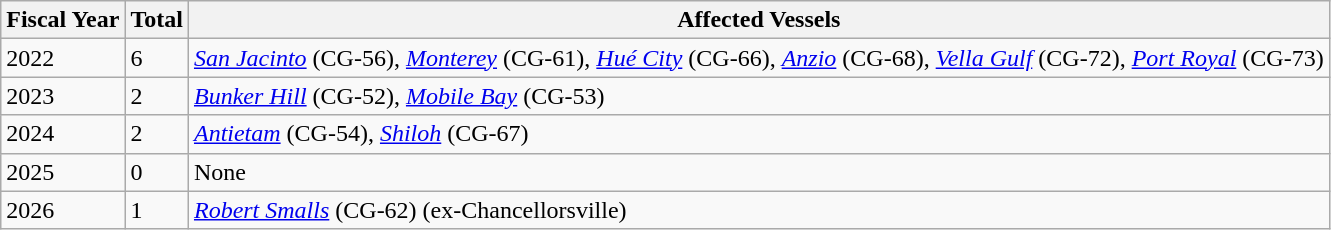<table class="wikitable">
<tr>
<th>Fiscal Year</th>
<th>Total</th>
<th>Affected Vessels</th>
</tr>
<tr>
<td>2022</td>
<td>6</td>
<td><em><a href='#'>San Jacinto</a></em> (CG-56), <em><a href='#'>Monterey</a></em> (CG-61), <em><a href='#'>Hué City</a></em> (CG-66), <em><a href='#'>Anzio</a></em> (CG-68), <em><a href='#'>Vella Gulf</a></em> (CG-72), <em><a href='#'>Port Royal</a></em> (CG-73)</td>
</tr>
<tr>
<td>2023</td>
<td>2</td>
<td><em><a href='#'>Bunker Hill</a></em> (CG-52), <em><a href='#'>Mobile Bay</a></em> (CG-53)</td>
</tr>
<tr>
<td>2024</td>
<td>2</td>
<td><em><a href='#'>Antietam</a></em> (CG-54), <em><a href='#'>Shiloh</a></em> (CG-67)</td>
</tr>
<tr>
<td>2025</td>
<td>0</td>
<td>None</td>
</tr>
<tr>
<td>2026</td>
<td>1</td>
<td><em><a href='#'>Robert Smalls</a></em> (CG-62) (ex-Chancellorsville)</td>
</tr>
</table>
